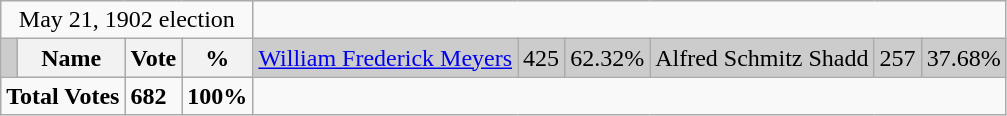<table class="wikitable">
<tr>
<td colspan=4 align=center>May 21, 1902 election</td>
</tr>
<tr bgcolor="CCCCCC">
<td></td>
<th><strong>Name </strong></th>
<th><strong>Vote</strong></th>
<th><strong>%</strong><br></th>
<td><a href='#'>William Frederick Meyers</a></td>
<td>425</td>
<td>62.32%<br></td>
<td>Alfred Schmitz Shadd</td>
<td>257</td>
<td>37.68%</td>
</tr>
<tr>
<td colspan=2><strong>Total Votes</strong></td>
<td><strong>682</strong></td>
<td><strong>100%</strong></td>
</tr>
</table>
